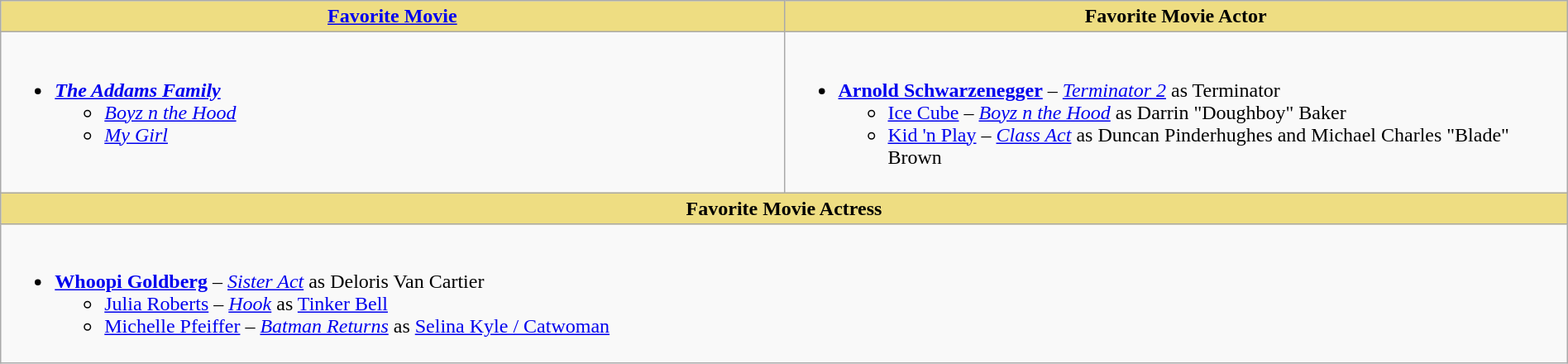<table class="wikitable" style="width:100%">
<tr>
<th style="background:#EEDD82; width:50%"><a href='#'>Favorite Movie</a></th>
<th style="background:#EEDD82; width:50%">Favorite Movie Actor</th>
</tr>
<tr>
<td valign="top"><br><ul><li><strong><em><a href='#'>The Addams Family</a></em></strong><ul><li><em><a href='#'>Boyz n the Hood</a></em></li><li><em><a href='#'>My Girl</a></em></li></ul></li></ul></td>
<td valign="top"><br><ul><li><strong><a href='#'>Arnold Schwarzenegger</a></strong> – <em><a href='#'>Terminator 2</a></em> as Terminator<ul><li><a href='#'>Ice Cube</a> – <em><a href='#'>Boyz n the Hood</a></em> as Darrin "Doughboy" Baker</li><li><a href='#'>Kid 'n Play</a> – <em><a href='#'>Class Act</a></em> as Duncan Pinderhughes and Michael Charles "Blade" Brown</li></ul></li></ul></td>
</tr>
<tr>
<th style="background:#EEDD82;" colspan="2">Favorite Movie Actress</th>
</tr>
<tr>
<td colspan="2" valign="top"><br><ul><li><strong><a href='#'>Whoopi Goldberg</a></strong> – <em><a href='#'>Sister Act</a></em> as Deloris Van Cartier<ul><li><a href='#'>Julia Roberts</a> – <em><a href='#'>Hook</a></em> as <a href='#'>Tinker Bell</a></li><li><a href='#'>Michelle Pfeiffer</a> – <em><a href='#'>Batman Returns</a></em> as <a href='#'>Selina Kyle / Catwoman</a></li></ul></li></ul></td>
</tr>
</table>
